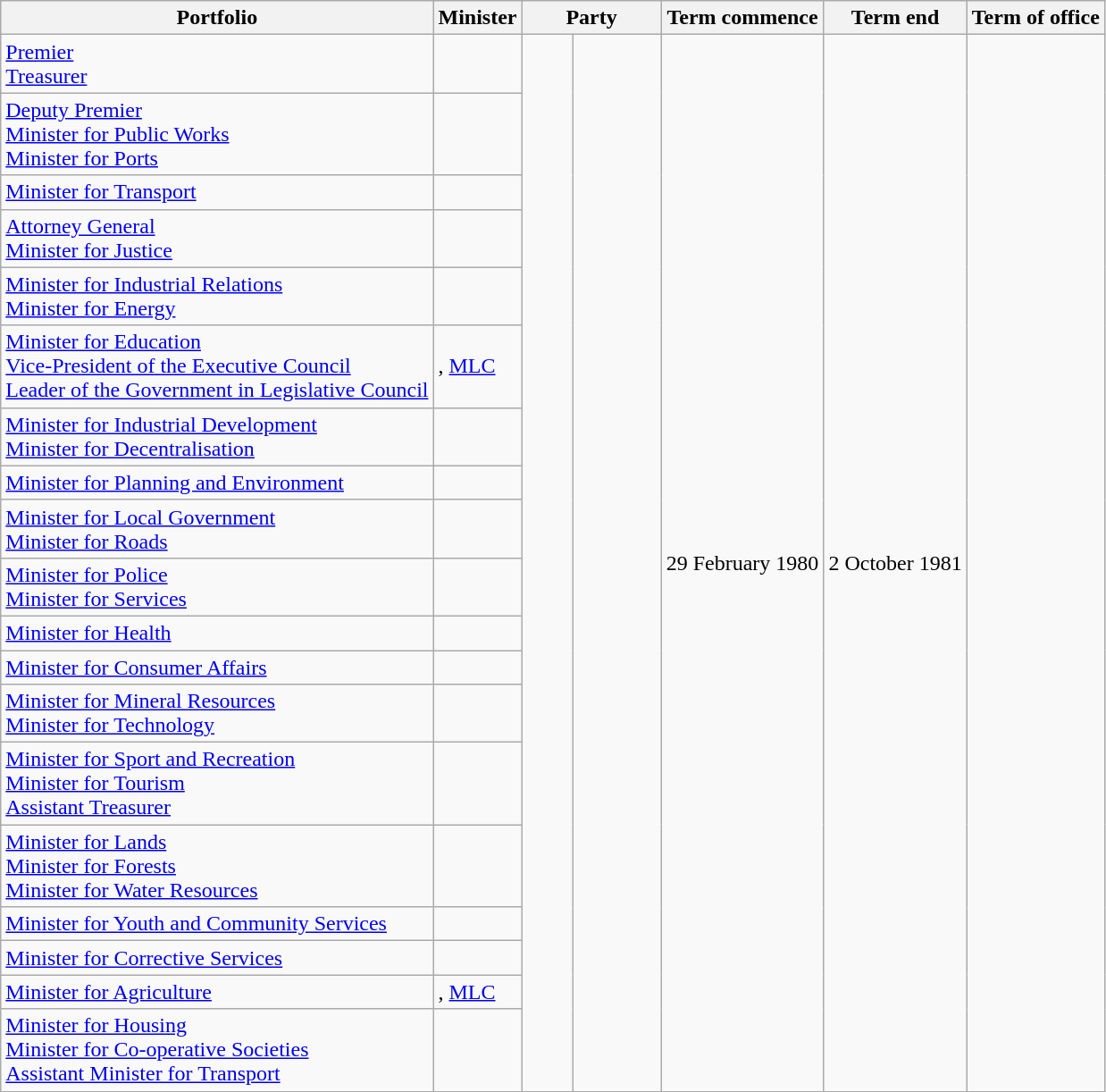<table class="wikitable sortable">
<tr>
<th>Portfolio</th>
<th>Minister</th>
<th colspan="2">Party</th>
<th>Term commence</th>
<th>Term end</th>
<th>Term of office</th>
</tr>
<tr>
<td><a href='#'>Premier</a><br><a href='#'>Treasurer</a></td>
<td></td>
<td rowspan=19 > </td>
<td rowspan=19 width=8%></td>
<td rowspan=19 align=center>29 February 1980</td>
<td rowspan=19 align=center>2 October 1981</td>
<td rowspan=19 align=right></td>
</tr>
<tr>
<td><a href='#'>Deputy Premier</a><br><a href='#'>Minister for Public Works</a><br><a href='#'>Minister for Ports</a></td>
<td></td>
</tr>
<tr>
<td><a href='#'>Minister for Transport</a></td>
<td></td>
</tr>
<tr>
<td><a href='#'>Attorney General</a><br><a href='#'>Minister for Justice</a></td>
<td></td>
</tr>
<tr>
<td><a href='#'>Minister for Industrial Relations</a><br><a href='#'>Minister for Energy</a></td>
<td></td>
</tr>
<tr>
<td><a href='#'>Minister for Education</a><br><a href='#'>Vice-President of the Executive Council</a><br><a href='#'>Leader of the Government in Legislative Council</a></td>
<td>, <a href='#'>MLC</a></td>
</tr>
<tr>
<td><a href='#'>Minister for Industrial Development</a><br><a href='#'>Minister for Decentralisation</a></td>
<td></td>
</tr>
<tr>
<td><a href='#'>Minister for Planning and Environment</a></td>
<td></td>
</tr>
<tr>
<td><a href='#'>Minister for Local Government</a><br><a href='#'>Minister for Roads</a></td>
<td></td>
</tr>
<tr>
<td><a href='#'>Minister for Police</a><br><a href='#'>Minister for Services</a></td>
<td></td>
</tr>
<tr>
<td><a href='#'>Minister for Health</a></td>
<td></td>
</tr>
<tr>
<td><a href='#'>Minister for Consumer Affairs</a></td>
<td></td>
</tr>
<tr>
<td><a href='#'>Minister for Mineral Resources</a><br><a href='#'>Minister for Technology</a></td>
<td></td>
</tr>
<tr>
<td><a href='#'>Minister for Sport and Recreation</a><br><a href='#'>Minister for Tourism</a><br><a href='#'>Assistant Treasurer</a></td>
<td></td>
</tr>
<tr>
<td><a href='#'>Minister for Lands</a><br><a href='#'>Minister for Forests</a><br><a href='#'>Minister for Water Resources</a></td>
<td></td>
</tr>
<tr>
<td><a href='#'>Minister for Youth and Community Services</a></td>
<td></td>
</tr>
<tr>
<td><a href='#'>Minister for Corrective Services</a></td>
<td></td>
</tr>
<tr>
<td><a href='#'>Minister for Agriculture</a></td>
<td>, <a href='#'>MLC</a></td>
</tr>
<tr>
<td><a href='#'>Minister for Housing</a><br><a href='#'>Minister for Co-operative Societies</a><br><a href='#'>Assistant Minister for Transport</a></td>
<td></td>
</tr>
</table>
